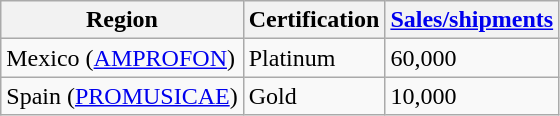<table class="wikitable">
<tr>
<th>Region</th>
<th>Certification</th>
<th><a href='#'>Sales/shipments</a></th>
</tr>
<tr>
<td>Mexico (<a href='#'>AMPROFON</a>)</td>
<td>Platinum</td>
<td>60,000</td>
</tr>
<tr>
<td>Spain (<a href='#'>PROMUSICAE</a>)</td>
<td>Gold</td>
<td>10,000</td>
</tr>
</table>
